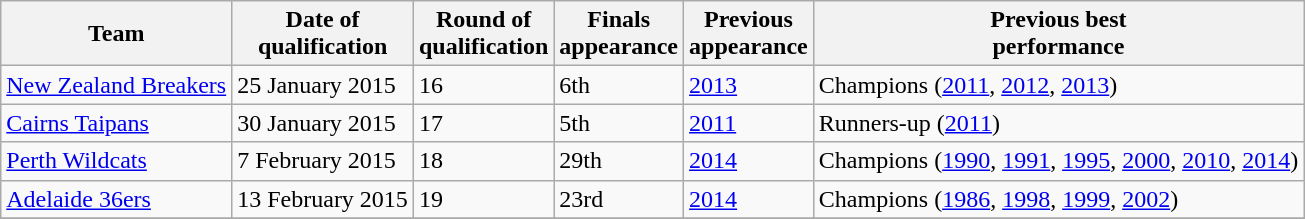<table class="wikitable" style="text-align:left">
<tr>
<th>Team</th>
<th>Date of<br>qualification</th>
<th>Round of<br>qualification</th>
<th>Finals<br>appearance</th>
<th>Previous<br>appearance</th>
<th>Previous best<br>performance</th>
</tr>
<tr>
<td><a href='#'>New Zealand Breakers</a></td>
<td>25 January 2015</td>
<td>16</td>
<td>6th</td>
<td><a href='#'>2013</a></td>
<td>Champions (<a href='#'>2011</a>, <a href='#'>2012</a>, <a href='#'>2013</a>)</td>
</tr>
<tr>
<td><a href='#'>Cairns Taipans</a></td>
<td>30 January 2015</td>
<td>17</td>
<td>5th</td>
<td><a href='#'>2011</a></td>
<td>Runners-up (<a href='#'>2011</a>)</td>
</tr>
<tr>
<td><a href='#'>Perth Wildcats</a></td>
<td>7 February 2015</td>
<td>18</td>
<td>29th</td>
<td><a href='#'>2014</a></td>
<td>Champions (<a href='#'>1990</a>, <a href='#'>1991</a>, <a href='#'>1995</a>, <a href='#'>2000</a>, <a href='#'>2010</a>, <a href='#'>2014</a>)</td>
</tr>
<tr>
<td><a href='#'>Adelaide 36ers</a></td>
<td>13 February 2015</td>
<td>19</td>
<td>23rd</td>
<td><a href='#'>2014</a></td>
<td>Champions (<a href='#'>1986</a>, <a href='#'>1998</a>, <a href='#'>1999</a>, <a href='#'>2002</a>)</td>
</tr>
<tr>
</tr>
</table>
